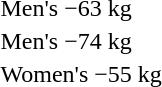<table>
<tr>
<td rowspan=2>Men's −63 kg</td>
<td rowspan=2></td>
<td rowspan=2></td>
<td></td>
</tr>
<tr>
<td></td>
</tr>
<tr>
<td rowspan=2>Men's −74 kg</td>
<td rowspan=2></td>
<td rowspan=2></td>
<td></td>
</tr>
<tr>
<td></td>
</tr>
<tr>
<td rowspan=2>Women's −55 kg</td>
<td rowspan=2></td>
<td rowspan=2></td>
<td></td>
</tr>
<tr>
<td></td>
</tr>
</table>
